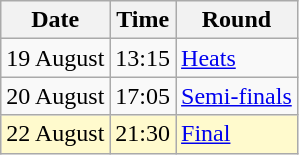<table class="wikitable">
<tr>
<th>Date</th>
<th>Time</th>
<th>Round</th>
</tr>
<tr>
<td>19 August</td>
<td>13:15</td>
<td><a href='#'>Heats</a></td>
</tr>
<tr>
<td>20 August</td>
<td>17:05</td>
<td><a href='#'>Semi-finals</a></td>
</tr>
<tr style=background:lemonchiffon>
<td>22 August</td>
<td>21:30</td>
<td><a href='#'>Final</a></td>
</tr>
</table>
